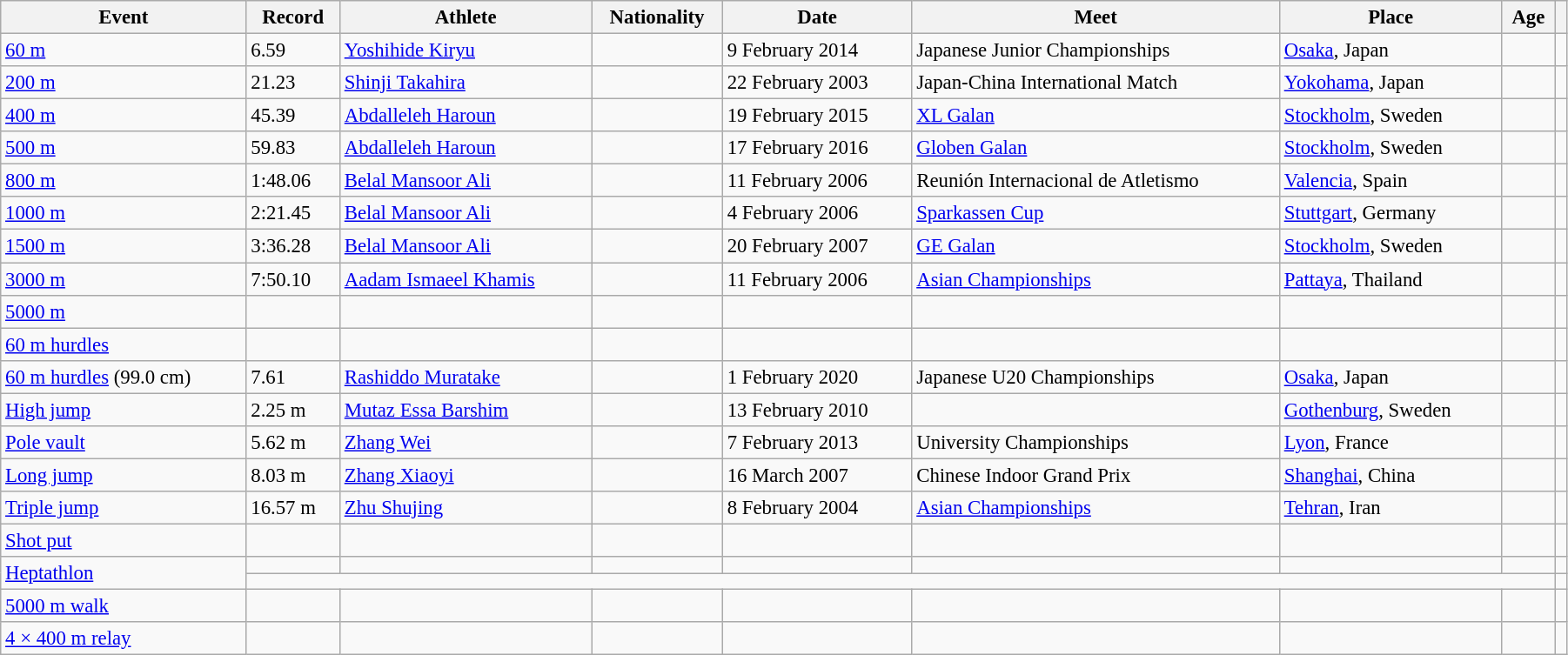<table class=wikitable style="width: 95%; font-size: 95%;">
<tr>
<th>Event</th>
<th>Record</th>
<th>Athlete</th>
<th>Nationality</th>
<th>Date</th>
<th>Meet</th>
<th>Place</th>
<th>Age</th>
<th></th>
</tr>
<tr>
<td><a href='#'>60 m</a></td>
<td>6.59</td>
<td><a href='#'>Yoshihide Kiryu</a></td>
<td></td>
<td>9 February 2014</td>
<td>Japanese Junior Championships</td>
<td><a href='#'>Osaka</a>, Japan</td>
<td></td>
<td></td>
</tr>
<tr>
<td><a href='#'>200 m</a></td>
<td>21.23</td>
<td><a href='#'>Shinji Takahira</a></td>
<td></td>
<td>22 February 2003</td>
<td>Japan-China International Match</td>
<td><a href='#'>Yokohama</a>, Japan</td>
<td></td>
<td></td>
</tr>
<tr>
<td><a href='#'>400 m</a></td>
<td>45.39</td>
<td><a href='#'>Abdalleleh Haroun</a></td>
<td></td>
<td>19 February 2015</td>
<td><a href='#'>XL Galan</a></td>
<td><a href='#'>Stockholm</a>, Sweden</td>
<td></td>
<td></td>
</tr>
<tr>
<td><a href='#'>500 m</a></td>
<td>59.83</td>
<td><a href='#'>Abdalleleh Haroun</a></td>
<td></td>
<td>17 February 2016</td>
<td><a href='#'>Globen Galan</a></td>
<td><a href='#'>Stockholm</a>, Sweden</td>
<td></td>
<td></td>
</tr>
<tr>
<td><a href='#'>800 m</a></td>
<td>1:48.06</td>
<td><a href='#'>Belal Mansoor Ali</a></td>
<td></td>
<td>11 February 2006</td>
<td>Reunión Internacional de Atletismo</td>
<td><a href='#'>Valencia</a>, Spain</td>
<td></td>
<td></td>
</tr>
<tr>
<td><a href='#'>1000 m</a></td>
<td>2:21.45</td>
<td><a href='#'>Belal Mansoor Ali</a></td>
<td></td>
<td>4 February 2006</td>
<td><a href='#'>Sparkassen Cup</a></td>
<td><a href='#'>Stuttgart</a>, Germany</td>
<td></td>
<td></td>
</tr>
<tr>
<td><a href='#'>1500 m</a></td>
<td>3:36.28</td>
<td><a href='#'>Belal Mansoor Ali</a></td>
<td></td>
<td>20 February 2007</td>
<td><a href='#'>GE Galan</a></td>
<td><a href='#'>Stockholm</a>, Sweden</td>
<td></td>
<td></td>
</tr>
<tr>
<td><a href='#'>3000 m</a></td>
<td>7:50.10</td>
<td><a href='#'>Aadam Ismaeel Khamis</a></td>
<td></td>
<td>11 February 2006</td>
<td><a href='#'>Asian Championships</a></td>
<td><a href='#'>Pattaya</a>, Thailand</td>
<td></td>
<td></td>
</tr>
<tr>
<td><a href='#'>5000 m</a></td>
<td></td>
<td></td>
<td></td>
<td></td>
<td></td>
<td></td>
<td></td>
<td></td>
</tr>
<tr>
<td><a href='#'>60 m hurdles</a></td>
<td></td>
<td></td>
<td></td>
<td></td>
<td></td>
<td></td>
<td></td>
<td></td>
</tr>
<tr>
<td><a href='#'>60 m hurdles</a> (99.0 cm)</td>
<td>7.61</td>
<td><a href='#'>Rashiddo Muratake</a></td>
<td></td>
<td>1 February 2020</td>
<td>Japanese U20 Championships</td>
<td><a href='#'>Osaka</a>, Japan</td>
<td></td>
<td></td>
</tr>
<tr>
<td><a href='#'>High jump</a></td>
<td>2.25 m</td>
<td><a href='#'>Mutaz Essa Barshim</a></td>
<td></td>
<td>13 February 2010</td>
<td></td>
<td><a href='#'>Gothenburg</a>, Sweden</td>
<td></td>
<td></td>
</tr>
<tr>
<td><a href='#'>Pole vault</a></td>
<td>5.62 m</td>
<td><a href='#'>Zhang Wei</a></td>
<td></td>
<td>7 February 2013</td>
<td>University Championships</td>
<td><a href='#'>Lyon</a>, France</td>
<td></td>
<td></td>
</tr>
<tr>
<td><a href='#'>Long jump</a></td>
<td>8.03 m</td>
<td><a href='#'>Zhang Xiaoyi</a></td>
<td></td>
<td>16 March 2007</td>
<td>Chinese Indoor Grand Prix</td>
<td><a href='#'>Shanghai</a>, China</td>
<td></td>
<td></td>
</tr>
<tr>
<td><a href='#'>Triple jump</a></td>
<td>16.57 m</td>
<td><a href='#'>Zhu Shujing</a></td>
<td></td>
<td>8 February 2004</td>
<td><a href='#'>Asian Championships</a></td>
<td><a href='#'>Tehran</a>, Iran</td>
<td></td>
<td></td>
</tr>
<tr>
<td><a href='#'>Shot put</a></td>
<td></td>
<td></td>
<td></td>
<td></td>
<td></td>
<td></td>
<td></td>
<td></td>
</tr>
<tr>
<td rowspan=2><a href='#'>Heptathlon</a></td>
<td></td>
<td></td>
<td></td>
<td></td>
<td></td>
<td></td>
<td></td>
<td></td>
</tr>
<tr>
<td colspan=7></td>
<td></td>
</tr>
<tr>
<td><a href='#'>5000 m walk</a></td>
<td></td>
<td></td>
<td></td>
<td></td>
<td></td>
<td></td>
<td></td>
<td></td>
</tr>
<tr>
<td><a href='#'>4 × 400 m relay</a></td>
<td></td>
<td></td>
<td></td>
<td></td>
<td></td>
<td></td>
<td></td>
<td></td>
</tr>
</table>
